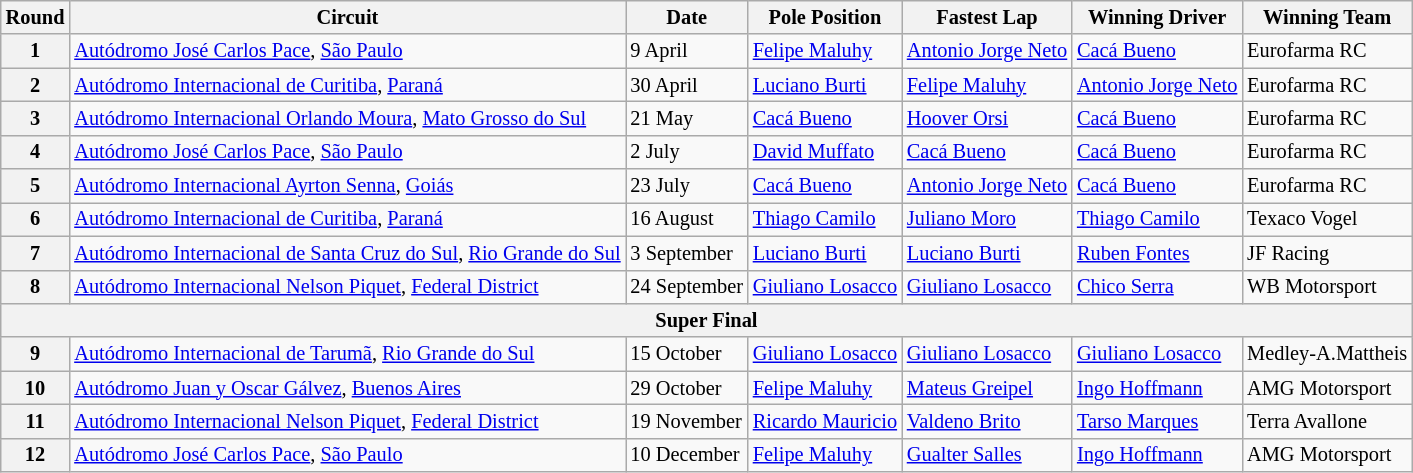<table class="wikitable" style="font-size: 85%">
<tr>
<th>Round</th>
<th>Circuit</th>
<th>Date</th>
<th>Pole Position</th>
<th>Fastest Lap</th>
<th>Winning Driver</th>
<th>Winning Team</th>
</tr>
<tr>
<th>1</th>
<td> <a href='#'>Autódromo José Carlos Pace</a>, <a href='#'>São Paulo</a></td>
<td>9 April</td>
<td><a href='#'>Felipe Maluhy</a></td>
<td><a href='#'>Antonio Jorge Neto</a></td>
<td><a href='#'>Cacá Bueno</a></td>
<td>Eurofarma RC</td>
</tr>
<tr>
<th>2</th>
<td> <a href='#'>Autódromo Internacional de Curitiba</a>, <a href='#'>Paraná</a></td>
<td>30 April</td>
<td><a href='#'>Luciano Burti</a></td>
<td><a href='#'>Felipe Maluhy</a></td>
<td><a href='#'>Antonio Jorge Neto</a></td>
<td>Eurofarma RC</td>
</tr>
<tr>
<th>3</th>
<td> <a href='#'>Autódromo Internacional Orlando Moura</a>, <a href='#'>Mato Grosso do Sul</a></td>
<td>21 May</td>
<td><a href='#'>Cacá Bueno</a></td>
<td><a href='#'>Hoover Orsi</a></td>
<td><a href='#'>Cacá Bueno</a></td>
<td>Eurofarma RC</td>
</tr>
<tr>
<th>4</th>
<td> <a href='#'>Autódromo José Carlos Pace</a>, <a href='#'>São Paulo</a></td>
<td>2 July</td>
<td><a href='#'>David Muffato</a></td>
<td><a href='#'>Cacá Bueno</a></td>
<td><a href='#'>Cacá Bueno</a></td>
<td>Eurofarma RC</td>
</tr>
<tr>
<th>5</th>
<td> <a href='#'>Autódromo Internacional Ayrton Senna</a>, <a href='#'>Goiás</a></td>
<td>23 July</td>
<td><a href='#'>Cacá Bueno</a></td>
<td><a href='#'>Antonio Jorge Neto</a></td>
<td><a href='#'>Cacá Bueno</a></td>
<td>Eurofarma RC</td>
</tr>
<tr>
<th>6</th>
<td> <a href='#'>Autódromo Internacional de Curitiba</a>, <a href='#'>Paraná</a></td>
<td>16 August</td>
<td><a href='#'>Thiago Camilo</a></td>
<td><a href='#'>Juliano Moro</a></td>
<td><a href='#'>Thiago Camilo</a></td>
<td>Texaco Vogel</td>
</tr>
<tr>
<th>7</th>
<td> <a href='#'>Autódromo Internacional de Santa Cruz do Sul</a>, <a href='#'>Rio Grande do Sul</a></td>
<td>3 September</td>
<td><a href='#'>Luciano Burti</a></td>
<td><a href='#'>Luciano Burti</a></td>
<td><a href='#'>Ruben Fontes</a></td>
<td>JF Racing</td>
</tr>
<tr>
<th>8</th>
<td> <a href='#'>Autódromo Internacional Nelson Piquet</a>, <a href='#'>Federal District</a></td>
<td>24 September</td>
<td><a href='#'>Giuliano Losacco</a></td>
<td><a href='#'>Giuliano Losacco</a></td>
<td><a href='#'>Chico Serra</a></td>
<td>WB Motorsport</td>
</tr>
<tr>
<th colspan=7>Super Final</th>
</tr>
<tr>
<th>9</th>
<td> <a href='#'>Autódromo Internacional de Tarumã</a>, <a href='#'>Rio Grande do Sul</a></td>
<td>15 October</td>
<td><a href='#'>Giuliano Losacco</a></td>
<td><a href='#'>Giuliano Losacco</a></td>
<td><a href='#'>Giuliano Losacco</a></td>
<td>Medley-A.Mattheis</td>
</tr>
<tr>
<th>10</th>
<td> <a href='#'>Autódromo Juan y Oscar Gálvez</a>, <a href='#'>Buenos Aires</a></td>
<td>29 October</td>
<td><a href='#'>Felipe Maluhy</a></td>
<td><a href='#'>Mateus Greipel</a></td>
<td><a href='#'>Ingo Hoffmann</a></td>
<td>AMG Motorsport</td>
</tr>
<tr>
<th>11</th>
<td> <a href='#'>Autódromo Internacional Nelson Piquet</a>, <a href='#'>Federal District</a></td>
<td>19 November</td>
<td><a href='#'>Ricardo Mauricio</a></td>
<td><a href='#'>Valdeno Brito</a></td>
<td><a href='#'>Tarso Marques</a></td>
<td>Terra Avallone</td>
</tr>
<tr>
<th>12</th>
<td> <a href='#'>Autódromo José Carlos Pace</a>, <a href='#'>São Paulo</a></td>
<td>10 December</td>
<td><a href='#'>Felipe Maluhy</a></td>
<td><a href='#'>Gualter Salles</a></td>
<td><a href='#'>Ingo Hoffmann</a></td>
<td>AMG Motorsport</td>
</tr>
</table>
